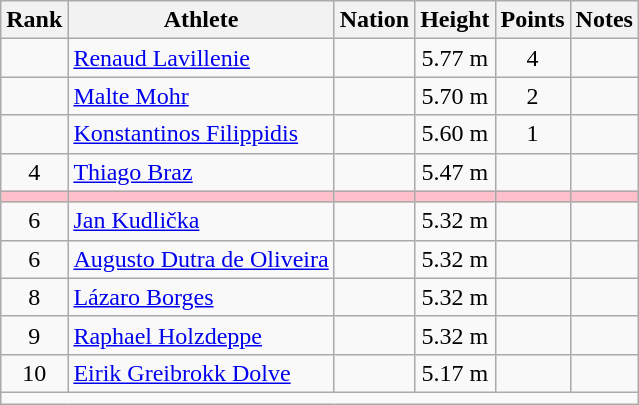<table class="wikitable sortable" style="text-align:center;">
<tr>
<th scope="col" style="width: 10px;">Rank</th>
<th scope="col">Athlete</th>
<th scope="col">Nation</th>
<th scope="col">Height</th>
<th scope="col">Points</th>
<th scope="col">Notes</th>
</tr>
<tr>
<td></td>
<td align="left"><a href='#'>Renaud Lavillenie</a></td>
<td align="left"></td>
<td>5.77 m</td>
<td>4</td>
<td></td>
</tr>
<tr>
<td></td>
<td align="left"><a href='#'>Malte Mohr</a></td>
<td align="left"></td>
<td>5.70 m</td>
<td>2</td>
<td></td>
</tr>
<tr>
<td></td>
<td align="left"><a href='#'>Konstantinos Filippidis</a></td>
<td align="left"></td>
<td>5.60 m</td>
<td>1</td>
<td></td>
</tr>
<tr>
<td>4</td>
<td align="left"><a href='#'>Thiago Braz</a></td>
<td align="left"></td>
<td>5.47 m</td>
<td></td>
<td></td>
</tr>
<tr bgcolor=pink>
<td></td>
<td align="left"></td>
<td align="left"></td>
<td></td>
<td></td>
<td></td>
</tr>
<tr>
<td>6</td>
<td align="left"><a href='#'>Jan Kudlička</a></td>
<td align="left"></td>
<td>5.32 m</td>
<td></td>
<td></td>
</tr>
<tr>
<td>6</td>
<td align="left"><a href='#'>Augusto Dutra de Oliveira</a></td>
<td align="left"></td>
<td>5.32 m</td>
<td></td>
<td></td>
</tr>
<tr>
<td>8</td>
<td align="left"><a href='#'>Lázaro Borges</a></td>
<td align="left"></td>
<td>5.32 m</td>
<td></td>
<td></td>
</tr>
<tr>
<td>9</td>
<td align="left"><a href='#'>Raphael Holzdeppe</a></td>
<td align="left"></td>
<td>5.32 m</td>
<td></td>
<td></td>
</tr>
<tr>
<td>10</td>
<td align="left"><a href='#'>Eirik Greibrokk Dolve</a></td>
<td align="left"></td>
<td>5.17 m</td>
<td></td>
<td></td>
</tr>
<tr class="sortbottom">
<td colspan="6"></td>
</tr>
</table>
